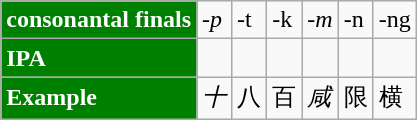<table class="wikitable" border=1>
<tr>
<td style="background:green; color:white"><strong> consonantal finals</strong></td>
<td><em>-p</em></td>
<td>-t</td>
<td>-k</td>
<td><em>-m</em></td>
<td>-n</td>
<td>-ng</td>
</tr>
<tr>
<td style="background:green; color:white"><strong>IPA</strong></td>
<td><em></em></td>
<td></td>
<td></td>
<td><em></em></td>
<td></td>
<td></td>
</tr>
<tr>
<td style="background:green; color:white"><strong>Example</strong></td>
<td><em>十</em></td>
<td>八</td>
<td>百</td>
<td><em>咸</em></td>
<td>限</td>
<td>横</td>
</tr>
</table>
